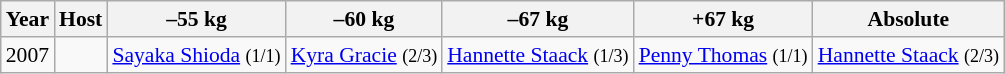<table class="wikitable sortable" style="font-size: 90%">
<tr>
<th>Year</th>
<th>Host</th>
<th>–55 kg</th>
<th>–60 kg</th>
<th>–67 kg</th>
<th>+67 kg</th>
<th>Absolute</th>
</tr>
<tr>
<td>2007</td>
<td></td>
<td> <a href='#'>Sayaka Shioda</a> <small>(1/1)</small></td>
<td> <a href='#'>Kyra Gracie</a> <small>(2/3)</small></td>
<td> <a href='#'>Hannette Staack</a> <small>(1/3)</small></td>
<td> <a href='#'>Penny Thomas</a> <small>(1/1)</small></td>
<td> <a href='#'>Hannette Staack</a> <small>(2/3)</small></td>
</tr>
</table>
